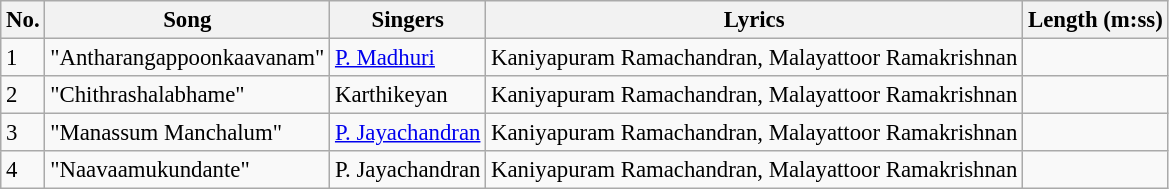<table class="wikitable" style="font-size:95%;">
<tr>
<th>No.</th>
<th>Song</th>
<th>Singers</th>
<th>Lyrics</th>
<th>Length (m:ss)</th>
</tr>
<tr>
<td>1</td>
<td>"Antharangappoonkaavanam"</td>
<td><a href='#'>P. Madhuri</a></td>
<td>Kaniyapuram Ramachandran, Malayattoor Ramakrishnan</td>
<td></td>
</tr>
<tr>
<td>2</td>
<td>"Chithrashalabhame"</td>
<td>Karthikeyan</td>
<td>Kaniyapuram Ramachandran, Malayattoor Ramakrishnan</td>
<td></td>
</tr>
<tr>
<td>3</td>
<td>"Manassum Manchalum"</td>
<td><a href='#'>P. Jayachandran</a></td>
<td>Kaniyapuram Ramachandran, Malayattoor Ramakrishnan</td>
<td></td>
</tr>
<tr>
<td>4</td>
<td>"Naavaamukundante"</td>
<td>P. Jayachandran</td>
<td>Kaniyapuram Ramachandran, Malayattoor Ramakrishnan</td>
<td></td>
</tr>
</table>
